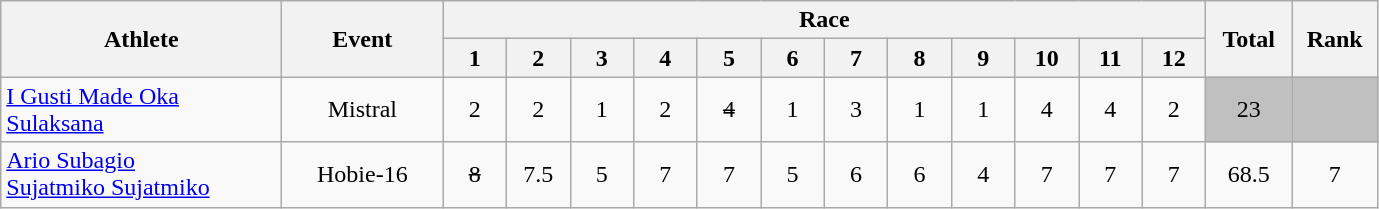<table class="wikitable" style="text-align:center">
<tr>
<th rowspan="2" width=180>Athlete</th>
<th rowspan="2" width=100>Event</th>
<th colspan="12">Race</th>
<th rowspan="2" width=50>Total</th>
<th rowspan="2" width=50>Rank</th>
</tr>
<tr>
<th width=35>1</th>
<th width=35>2</th>
<th width=35>3</th>
<th width=35>4</th>
<th width=35>5</th>
<th width=35>6</th>
<th width=35>7</th>
<th width=35>8</th>
<th width=35>9</th>
<th width=35>10</th>
<th width=35>11</th>
<th width=35>12</th>
</tr>
<tr>
<td align="left"><a href='#'>I Gusti Made Oka Sulaksana</a></td>
<td>Mistral</td>
<td>2</td>
<td>2</td>
<td>1</td>
<td>2</td>
<td><s>4</s></td>
<td>1</td>
<td>3</td>
<td>1</td>
<td>1</td>
<td>4</td>
<td>4</td>
<td>2</td>
<td bgcolor="silver">23</td>
<td bgcolor="silver"></td>
</tr>
<tr>
<td align="left"><a href='#'>Ario Subagio</a><br><a href='#'>Sujatmiko Sujatmiko</a></td>
<td>Hobie-16</td>
<td><s>8</s></td>
<td>7.5</td>
<td>5</td>
<td>7</td>
<td>7</td>
<td>5</td>
<td>6</td>
<td>6</td>
<td>4</td>
<td>7</td>
<td>7</td>
<td>7</td>
<td>68.5</td>
<td>7</td>
</tr>
</table>
